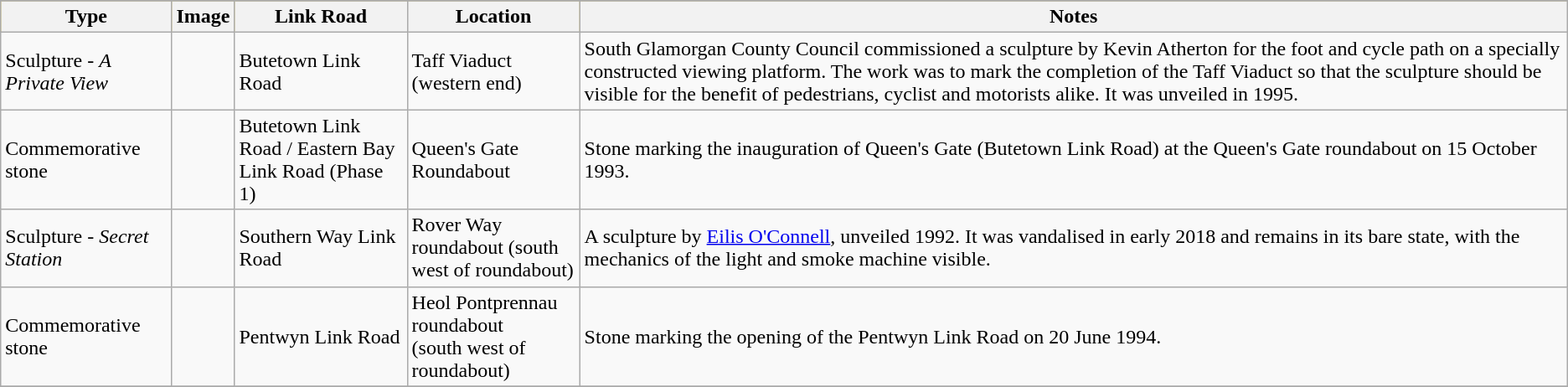<table class = "sortable wikitable">
<tr bgcolor="white" align="center"| colspan=5>
</tr>
<tr bgcolor="#ffd200" align="center"|font-size:90%">
<th>Type</th>
<th>Image</th>
<th width=130px>Link Road</th>
<th width=130px>Location</th>
<th>Notes</th>
</tr>
<tr>
<td>Sculpture - <em>A Private View</em></td>
<td></td>
<td>Butetown Link Road</td>
<td>Taff Viaduct<br>(western end)</td>
<td>South Glamorgan County Council commissioned a sculpture by Kevin Atherton for the foot and cycle path on a specially constructed viewing platform. The work was to mark the completion of the Taff Viaduct so that the sculpture should be visible for the benefit of pedestrians, cyclist and motorists alike. It was unveiled in 1995.</td>
</tr>
<tr>
<td>Commemorative stone</td>
<td></td>
<td>Butetown Link Road / Eastern Bay Link Road (Phase 1)</td>
<td>Queen's Gate Roundabout</td>
<td>Stone marking the inauguration of Queen's Gate (Butetown Link Road) at the Queen's Gate roundabout on 15 October 1993.</td>
</tr>
<tr>
<td>Sculpture - <em>Secret Station</em></td>
<td></td>
<td>Southern Way Link Road</td>
<td>Rover Way roundabout (south west of roundabout)</td>
<td>A sculpture by <a href='#'>Eilis O'Connell</a>, unveiled 1992. It was vandalised in early 2018 and remains in its bare state, with the mechanics of the light and smoke machine visible.</td>
</tr>
<tr>
<td>Commemorative stone</td>
<td></td>
<td>Pentwyn Link Road</td>
<td>Heol Pontprennau roundabout<br>(south west of roundabout)</td>
<td>Stone marking the opening of the Pentwyn Link Road on 20 June 1994.</td>
</tr>
<tr>
</tr>
</table>
